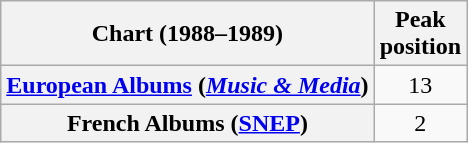<table class="wikitable sortable plainrowheaders" style="text-align:center">
<tr>
<th scope="col">Chart (1988–1989)</th>
<th scope="col">Peak<br>position</th>
</tr>
<tr>
<th scope="row"><a href='#'>European Albums</a> (<em><a href='#'>Music & Media</a></em>)</th>
<td>13</td>
</tr>
<tr>
<th scope="row">French Albums (<a href='#'>SNEP</a>)</th>
<td>2</td>
</tr>
</table>
